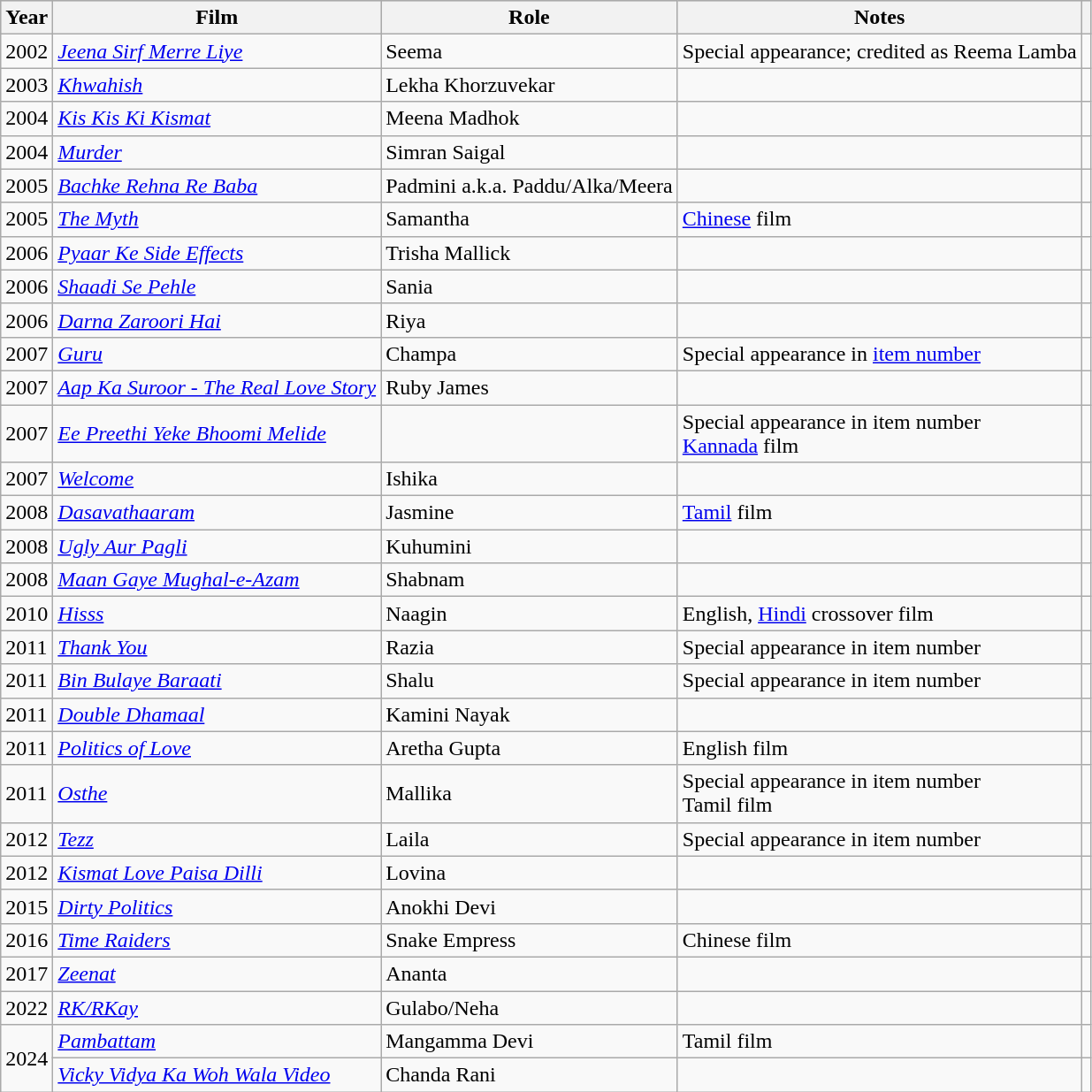<table class="wikitable sortable">
<tr style="background:#ccc; text-align:center;">
<th>Year</th>
<th>Film</th>
<th>Role</th>
<th>Notes</th>
<th scope="col" class="unsortable" ></th>
</tr>
<tr>
<td>2002</td>
<td><em><a href='#'>Jeena Sirf Merre Liye</a></em></td>
<td>Seema</td>
<td>Special appearance; credited as Reema Lamba</td>
<td></td>
</tr>
<tr>
<td>2003</td>
<td><em><a href='#'>Khwahish</a></em></td>
<td>Lekha Khorzuvekar</td>
<td></td>
<td></td>
</tr>
<tr>
<td>2004</td>
<td><em><a href='#'>Kis Kis Ki Kismat</a></em></td>
<td>Meena Madhok</td>
<td></td>
<td></td>
</tr>
<tr>
<td>2004</td>
<td><em><a href='#'>Murder</a></em></td>
<td>Simran Saigal</td>
<td></td>
<td></td>
</tr>
<tr>
<td>2005</td>
<td><em><a href='#'>Bachke Rehna Re Baba</a></em></td>
<td>Padmini a.k.a. Paddu/Alka/Meera</td>
<td></td>
<td></td>
</tr>
<tr>
<td>2005</td>
<td><em><a href='#'>The Myth</a></em></td>
<td>Samantha</td>
<td><a href='#'>Chinese</a> film</td>
<td></td>
</tr>
<tr>
<td>2006</td>
<td><em><a href='#'>Pyaar Ke Side Effects</a></em></td>
<td>Trisha Mallick</td>
<td></td>
<td></td>
</tr>
<tr>
<td>2006</td>
<td><em><a href='#'>Shaadi Se Pehle</a></em></td>
<td>Sania</td>
<td></td>
<td></td>
</tr>
<tr>
<td>2006</td>
<td><em><a href='#'>Darna Zaroori Hai</a></em></td>
<td>Riya</td>
<td></td>
<td></td>
</tr>
<tr>
<td>2007</td>
<td><em><a href='#'>Guru</a></em></td>
<td>Champa</td>
<td>Special appearance in <a href='#'>item number</a></td>
<td></td>
</tr>
<tr>
<td>2007</td>
<td><em><a href='#'>Aap Ka Suroor - The Real Love Story</a></em></td>
<td>Ruby James</td>
<td></td>
<td></td>
</tr>
<tr>
<td>2007</td>
<td><em><a href='#'>Ee Preethi Yeke Bhoomi Melide</a></em></td>
<td></td>
<td>Special appearance in item number<br><a href='#'>Kannada</a> film</td>
<td></td>
</tr>
<tr>
<td>2007</td>
<td><em><a href='#'>Welcome</a></em></td>
<td>Ishika</td>
<td></td>
<td></td>
</tr>
<tr>
<td>2008</td>
<td><em><a href='#'>Dasavathaaram</a></em></td>
<td>Jasmine</td>
<td><a href='#'>Tamil</a> film</td>
<td></td>
</tr>
<tr>
<td>2008</td>
<td><em><a href='#'>Ugly Aur Pagli</a></em></td>
<td>Kuhumini</td>
<td></td>
<td></td>
</tr>
<tr>
<td>2008</td>
<td><em><a href='#'>Maan Gaye Mughal-e-Azam</a></em></td>
<td>Shabnam</td>
<td></td>
<td></td>
</tr>
<tr>
<td>2010</td>
<td><em><a href='#'>Hisss</a></em></td>
<td>Naagin</td>
<td>English, <a href='#'>Hindi</a> crossover film</td>
<td></td>
</tr>
<tr>
<td>2011</td>
<td><em><a href='#'>Thank You</a></em></td>
<td>Razia</td>
<td>Special appearance in item number</td>
<td></td>
</tr>
<tr>
<td>2011</td>
<td><em><a href='#'>Bin Bulaye Baraati</a></em></td>
<td>Shalu</td>
<td>Special appearance in item number</td>
<td></td>
</tr>
<tr>
<td>2011</td>
<td><em><a href='#'>Double Dhamaal</a></em></td>
<td>Kamini Nayak</td>
<td></td>
<td></td>
</tr>
<tr>
<td>2011</td>
<td><em><a href='#'>Politics of Love</a></em></td>
<td>Aretha Gupta</td>
<td>English film</td>
<td></td>
</tr>
<tr>
<td>2011</td>
<td><em><a href='#'>Osthe</a></em></td>
<td>Mallika</td>
<td>Special appearance in item number<br>Tamil film</td>
<td></td>
</tr>
<tr>
<td>2012</td>
<td><em><a href='#'>Tezz</a></em></td>
<td>Laila</td>
<td>Special appearance in item number</td>
<td></td>
</tr>
<tr>
<td>2012</td>
<td><em><a href='#'>Kismat Love Paisa Dilli</a></em></td>
<td>Lovina</td>
<td></td>
<td></td>
</tr>
<tr>
<td>2015</td>
<td><em><a href='#'>Dirty Politics</a></em></td>
<td>Anokhi Devi</td>
<td></td>
<td></td>
</tr>
<tr>
<td>2016</td>
<td><em><a href='#'>Time Raiders</a></em></td>
<td>Snake Empress</td>
<td>Chinese film</td>
<td></td>
</tr>
<tr>
<td>2017</td>
<td><em><a href='#'>Zeenat</a></em></td>
<td>Ananta</td>
<td></td>
<td></td>
</tr>
<tr>
<td>2022</td>
<td><em><a href='#'>RK/RKay</a></em></td>
<td>Gulabo/Neha</td>
<td></td>
<td></td>
</tr>
<tr>
<td rowspan="2">2024</td>
<td><em><a href='#'>Pambattam</a></em></td>
<td>Mangamma Devi</td>
<td>Tamil film</td>
<td></td>
</tr>
<tr>
<td><em><a href='#'>Vicky Vidya Ka Woh Wala Video</a></em></td>
<td>Chanda Rani</td>
<td></td>
<td></td>
</tr>
</table>
